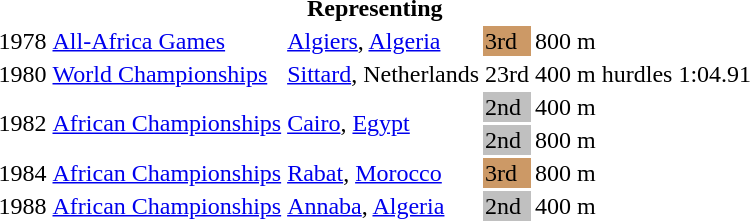<table>
<tr>
<th colspan="6">Representing </th>
</tr>
<tr>
<td>1978</td>
<td><a href='#'>All-Africa Games</a></td>
<td><a href='#'>Algiers</a>, <a href='#'>Algeria</a></td>
<td bgcolor="cc9966">3rd</td>
<td>800 m</td>
<td></td>
</tr>
<tr>
<td>1980</td>
<td><a href='#'>World Championships</a></td>
<td><a href='#'>Sittard</a>, Netherlands</td>
<td>23rd</td>
<td>400 m hurdles</td>
<td>1:04.91</td>
</tr>
<tr>
<td rowspan=2>1982</td>
<td rowspan=2><a href='#'>African Championships</a></td>
<td rowspan=2><a href='#'>Cairo</a>, <a href='#'>Egypt</a></td>
<td bgcolor="silver">2nd</td>
<td>400 m</td>
<td></td>
</tr>
<tr>
<td bgcolor="silver">2nd</td>
<td>800 m</td>
<td></td>
</tr>
<tr>
<td>1984</td>
<td><a href='#'>African Championships</a></td>
<td><a href='#'>Rabat</a>, <a href='#'>Morocco</a></td>
<td bgcolor="cc9966">3rd</td>
<td>800 m</td>
<td></td>
</tr>
<tr>
<td>1988</td>
<td><a href='#'>African Championships</a></td>
<td><a href='#'>Annaba</a>, <a href='#'>Algeria</a></td>
<td bgcolor="silver">2nd</td>
<td>400 m</td>
<td></td>
</tr>
</table>
